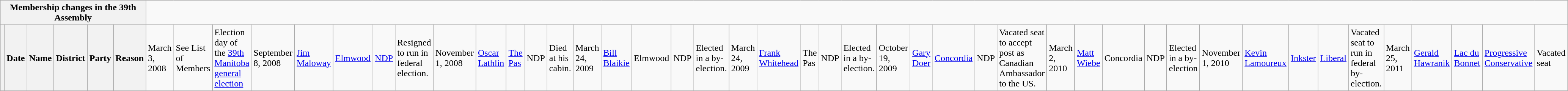<table class="wikitable">
<tr>
<th colspan=6>Membership changes in the 39th Assembly</th>
</tr>
<tr>
<th></th>
<th>Date</th>
<th>Name</th>
<th>District</th>
<th>Party</th>
<th>Reason<br></th>
<td>March 3, 2008</td>
<td colspan=3>See List of Members</td>
<td>Election day of the <a href='#'>39th Manitoba general election</a><br></td>
<td>September 8, 2008</td>
<td><a href='#'>Jim Maloway</a></td>
<td><a href='#'>Elmwood</a></td>
<td><a href='#'>NDP</a></td>
<td>Resigned to run in federal election.<br></td>
<td>November 1, 2008</td>
<td><a href='#'>Oscar Lathlin</a></td>
<td><a href='#'>The Pas</a></td>
<td>NDP</td>
<td>Died at his cabin.<br></td>
<td>March 24, 2009</td>
<td><a href='#'>Bill Blaikie</a></td>
<td>Elmwood</td>
<td>NDP</td>
<td>Elected in a by-election.<br></td>
<td>March 24, 2009</td>
<td><a href='#'>Frank Whitehead</a></td>
<td>The Pas</td>
<td>NDP</td>
<td>Elected in a by-election.<br></td>
<td>October 19, 2009</td>
<td><a href='#'>Gary Doer</a></td>
<td><a href='#'>Concordia</a></td>
<td>NDP</td>
<td>Vacated seat to accept post as Canadian Ambassador to the US.<br></td>
<td>March 2, 2010</td>
<td><a href='#'>Matt Wiebe</a></td>
<td>Concordia</td>
<td>NDP</td>
<td>Elected in a by-election<br></td>
<td>November 1, 2010</td>
<td><a href='#'>Kevin Lamoureux</a></td>
<td><a href='#'>Inkster</a></td>
<td><a href='#'>Liberal</a></td>
<td>Vacated seat to run in federal by-election.<br></td>
<td>March 25, 2011</td>
<td><a href='#'>Gerald Hawranik</a></td>
<td><a href='#'>Lac du Bonnet</a></td>
<td><a href='#'>Progressive Conservative</a></td>
<td>Vacated seat</td>
</tr>
</table>
